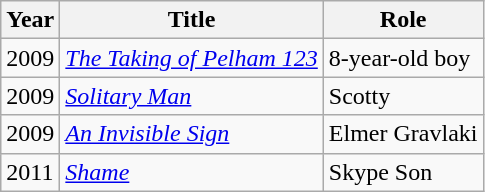<table class="wikitable sortable">
<tr>
<th>Year</th>
<th>Title</th>
<th>Role</th>
</tr>
<tr>
<td>2009</td>
<td><em><a href='#'>The Taking of Pelham 123</a></em></td>
<td>8-year-old boy</td>
</tr>
<tr>
<td>2009</td>
<td><em><a href='#'>Solitary Man</a></em></td>
<td>Scotty</td>
</tr>
<tr>
<td>2009</td>
<td><em><a href='#'>An Invisible Sign</a></em></td>
<td>Elmer Gravlaki</td>
</tr>
<tr>
<td>2011</td>
<td><em><a href='#'>Shame</a></em></td>
<td>Skype Son</td>
</tr>
</table>
